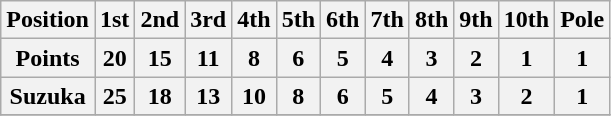<table class="wikitable">
<tr>
<th>Position</th>
<th>1st</th>
<th>2nd</th>
<th>3rd</th>
<th>4th</th>
<th>5th</th>
<th>6th</th>
<th>7th</th>
<th>8th</th>
<th>9th</th>
<th>10th</th>
<th>Pole</th>
</tr>
<tr>
<th>Points</th>
<th>20</th>
<th>15</th>
<th>11</th>
<th>8</th>
<th>6</th>
<th>5</th>
<th>4</th>
<th>3</th>
<th>2</th>
<th>1</th>
<th>1</th>
</tr>
<tr>
<th>Suzuka</th>
<th>25</th>
<th>18</th>
<th>13</th>
<th>10</th>
<th>8</th>
<th>6</th>
<th>5</th>
<th>4</th>
<th>3</th>
<th>2</th>
<th>1</th>
</tr>
<tr>
</tr>
</table>
